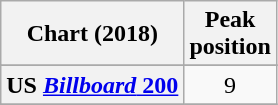<table class="wikitable sortable plainrowheaders" style="text-align:center">
<tr>
<th scope="col">Chart (2018)</th>
<th scope="col">Peak<br> position</th>
</tr>
<tr>
</tr>
<tr>
<th scope="row">US <a href='#'><em>Billboard</em> 200</a></th>
<td>9</td>
</tr>
<tr>
</tr>
</table>
